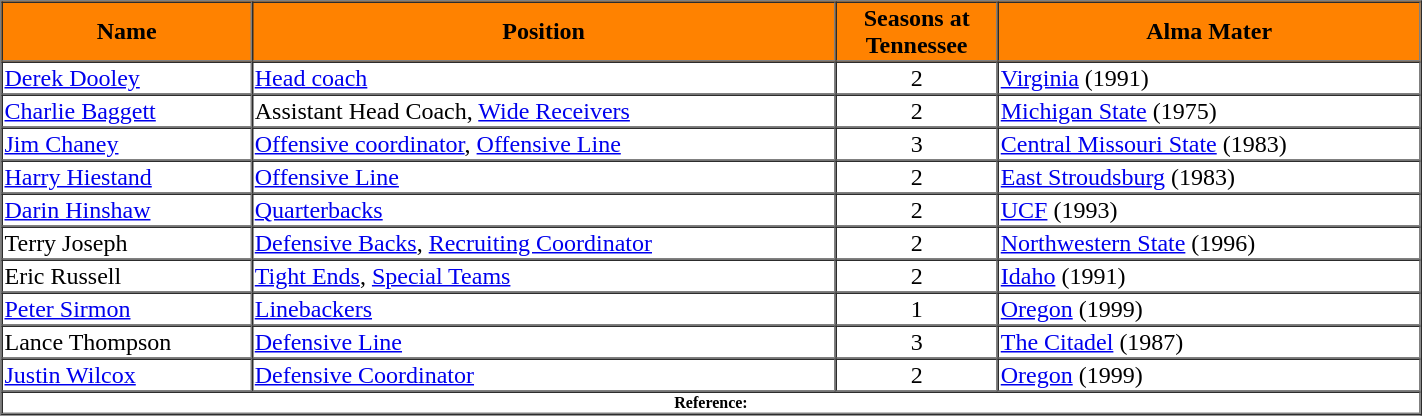<table cellpadding="1" border="1" cellspacing="0" width="75%">
<tr>
<th bgcolor="#FF8200"><span> Name</span></th>
<th bgcolor="#FF8200"><span> Position</span></th>
<th bgcolor="#FF8200"><span> Seasons at<br>Tennessee</span></th>
<th bgcolor="#FF8200"><span> Alma Mater</span></th>
</tr>
<tr>
<td><a href='#'>Derek Dooley</a></td>
<td><a href='#'>Head coach</a></td>
<td align=center>2</td>
<td><a href='#'>Virginia</a> (1991)</td>
</tr>
<tr>
<td><a href='#'>Charlie Baggett</a></td>
<td>Assistant Head Coach, <a href='#'>Wide Receivers</a></td>
<td align=center>2</td>
<td><a href='#'>Michigan State</a> (1975)</td>
</tr>
<tr>
<td><a href='#'>Jim Chaney</a></td>
<td><a href='#'>Offensive coordinator</a>, <a href='#'>Offensive Line</a></td>
<td align=center>3</td>
<td><a href='#'>Central Missouri State</a> (1983)</td>
</tr>
<tr>
<td><a href='#'>Harry Hiestand</a></td>
<td><a href='#'>Offensive Line</a></td>
<td align=center>2</td>
<td><a href='#'>East Stroudsburg</a> (1983)</td>
</tr>
<tr>
<td><a href='#'>Darin Hinshaw</a></td>
<td><a href='#'>Quarterbacks</a></td>
<td align=center>2</td>
<td><a href='#'>UCF</a> (1993)</td>
</tr>
<tr>
<td>Terry Joseph</td>
<td><a href='#'>Defensive Backs</a>, <a href='#'>Recruiting Coordinator</a></td>
<td align=center>2</td>
<td><a href='#'>Northwestern State</a> (1996)</td>
</tr>
<tr>
<td>Eric Russell</td>
<td><a href='#'>Tight Ends</a>, <a href='#'>Special Teams</a></td>
<td align=center>2</td>
<td><a href='#'>Idaho</a> (1991)</td>
</tr>
<tr>
<td><a href='#'>Peter Sirmon</a></td>
<td><a href='#'>Linebackers</a></td>
<td align=center>1</td>
<td><a href='#'>Oregon</a> (1999)</td>
</tr>
<tr>
<td>Lance Thompson</td>
<td><a href='#'>Defensive Line</a></td>
<td align=center>3</td>
<td><a href='#'>The Citadel</a> (1987)</td>
</tr>
<tr>
<td><a href='#'>Justin Wilcox</a></td>
<td><a href='#'>Defensive Coordinator</a></td>
<td align=center>2</td>
<td><a href='#'>Oregon</a> (1999)</td>
</tr>
<tr>
<td colspan="4" style="font-size: 8pt" align="center"><strong>Reference:</strong></td>
</tr>
</table>
